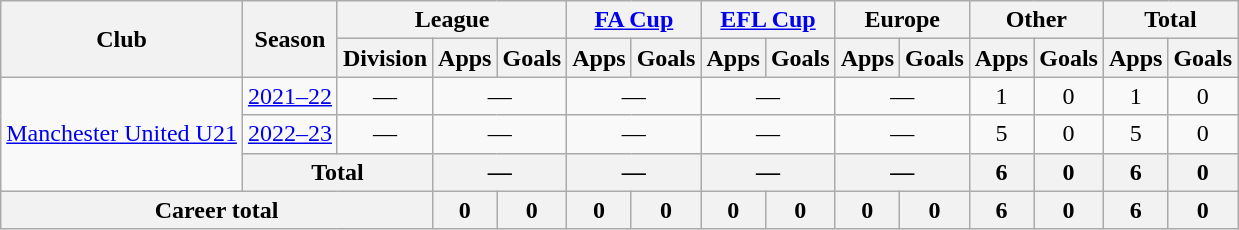<table class=wikitable style=text-align:center>
<tr>
<th rowspan=2>Club</th>
<th rowspan=2>Season</th>
<th colspan=3>League</th>
<th colspan=2><a href='#'>FA Cup</a></th>
<th colspan=2><a href='#'>EFL Cup</a></th>
<th colspan=2>Europe</th>
<th colspan=2>Other</th>
<th colspan=2>Total</th>
</tr>
<tr>
<th>Division</th>
<th>Apps</th>
<th>Goals</th>
<th>Apps</th>
<th>Goals</th>
<th>Apps</th>
<th>Goals</th>
<th>Apps</th>
<th>Goals</th>
<th>Apps</th>
<th>Goals</th>
<th>Apps</th>
<th>Goals</th>
</tr>
<tr>
<td rowspan="3"><a href='#'>Manchester United U21</a></td>
<td><a href='#'>2021–22</a></td>
<td>—</td>
<td colspan=2>—</td>
<td colspan=2>—</td>
<td colspan=2>—</td>
<td colspan=2>—</td>
<td>1</td>
<td>0</td>
<td>1</td>
<td>0</td>
</tr>
<tr>
<td><a href='#'>2022–23</a></td>
<td>—</td>
<td colspan=2>—</td>
<td colspan=2>—</td>
<td colspan=2>—</td>
<td colspan=2>—</td>
<td>5</td>
<td>0</td>
<td>5</td>
<td>0</td>
</tr>
<tr>
<th colspan=2>Total</th>
<th colspan=2>—</th>
<th colspan=2>—</th>
<th colspan=2>—</th>
<th colspan=2>—</th>
<th>6</th>
<th>0</th>
<th>6</th>
<th>0</th>
</tr>
<tr>
<th colspan=3>Career total</th>
<th>0</th>
<th>0</th>
<th>0</th>
<th>0</th>
<th>0</th>
<th>0</th>
<th>0</th>
<th>0</th>
<th>6</th>
<th>0</th>
<th>6</th>
<th>0</th>
</tr>
</table>
